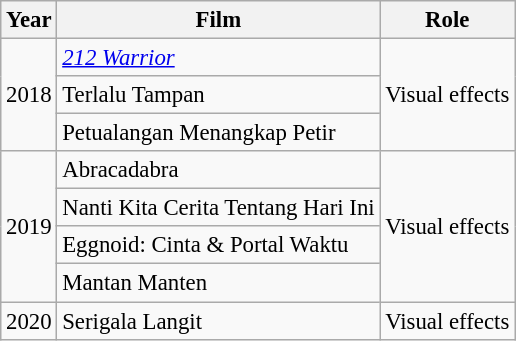<table class="wikitable" style="font-size: 95%;">
<tr>
<th>Year</th>
<th>Film</th>
<th>Role</th>
</tr>
<tr>
<td rowspan="3">2018</td>
<td><em><a href='#'>212 Warrior</a></em></td>
<td rowspan="3">Visual effects</td>
</tr>
<tr>
<td>Terlalu Tampan</td>
</tr>
<tr>
<td>Petualangan Menangkap Petir</td>
</tr>
<tr>
<td rowspan="4">2019</td>
<td>Abracadabra</td>
<td rowspan="4">Visual effects</td>
</tr>
<tr>
<td>Nanti Kita Cerita Tentang Hari Ini</td>
</tr>
<tr>
<td>Eggnoid: Cinta & Portal Waktu</td>
</tr>
<tr>
<td>Mantan Manten</td>
</tr>
<tr>
<td>2020</td>
<td>Serigala Langit</td>
<td>Visual effects</td>
</tr>
</table>
